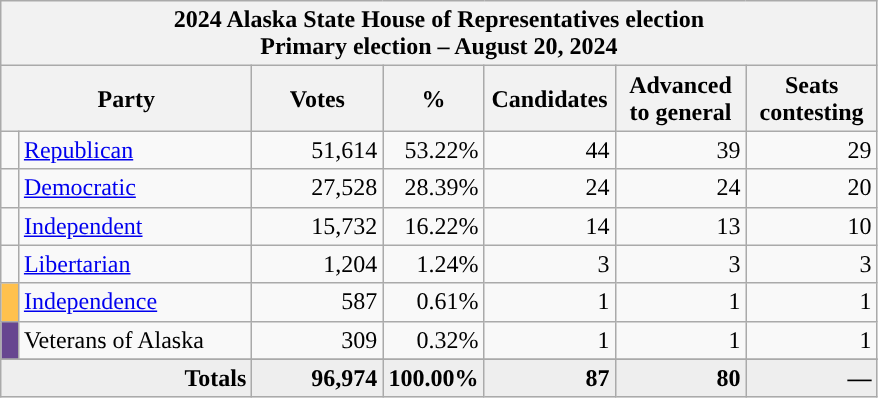<table class="wikitable">
<tr>
<th colspan="9">2024 Alaska State House of Representatives election<br>Primary election – August 20, 2024</th>
</tr>
<tr bgcolor="#EEEEEE" align="center">
<th colspan=2 style="width: 10em">Party</th>
<th style="width: 5em">Votes</th>
<th style="width: 3em">%</th>
<th style="width: 5em">Candidates</th>
<th style="width: 5em">Advanced to general</th>
<th style="width: 5em">Seats contesting</th>
</tr>
<tr>
<td style="background:"></td>
<td style="width: 130px"><a href='#'>Republican</a></td>
<td align="right">51,614</td>
<td align="right">53.22%</td>
<td align="right">44</td>
<td align="right">39</td>
<td align="right">29</td>
</tr>
<tr>
<td style="background:"></td>
<td style="width: 130px"><a href='#'>Democratic</a></td>
<td align="right">27,528</td>
<td align="right">28.39%</td>
<td align="right">24</td>
<td align="right">24</td>
<td align="right">20</td>
</tr>
<tr>
<td style="background:"></td>
<td style="width: 130px"><a href='#'>Independent</a></td>
<td align="right">15,732</td>
<td align="right">16.22%</td>
<td align="right">14</td>
<td align="right">13</td>
<td align="right">10</td>
</tr>
<tr>
<td style="background:"></td>
<td style="width: 130px"><a href='#'>Libertarian</a></td>
<td align="right">1,204</td>
<td align="right">1.24%</td>
<td align="right">3</td>
<td align="right">3</td>
<td align="right">3</td>
</tr>
<tr>
<td style="background:#FFC14E;"></td>
<td style="width: 130px"><a href='#'>Independence</a></td>
<td align="right">587</td>
<td align="right">0.61%</td>
<td align="right">1</td>
<td align="right">1</td>
<td align="right">1</td>
</tr>
<tr>
<th style="background-color:#674690; width: 3px"></th>
<td style="width: 130px">Veterans of Alaska</td>
<td align="right">309</td>
<td align="right">0.32%</td>
<td align="right">1</td>
<td align="right">1</td>
<td align="right">1</td>
</tr>
<tr>
</tr>
<tr bgcolor="#EEEEEE">
<td colspan="2" align="right"><strong>Totals</strong></td>
<td align="right"><strong>96,974</strong></td>
<td align="right"><strong>100.00%</strong></td>
<td align="right"><strong>87</strong></td>
<td align="right"><strong>80</strong></td>
<td align="right"><strong>—</strong></td>
</tr>
</table>
